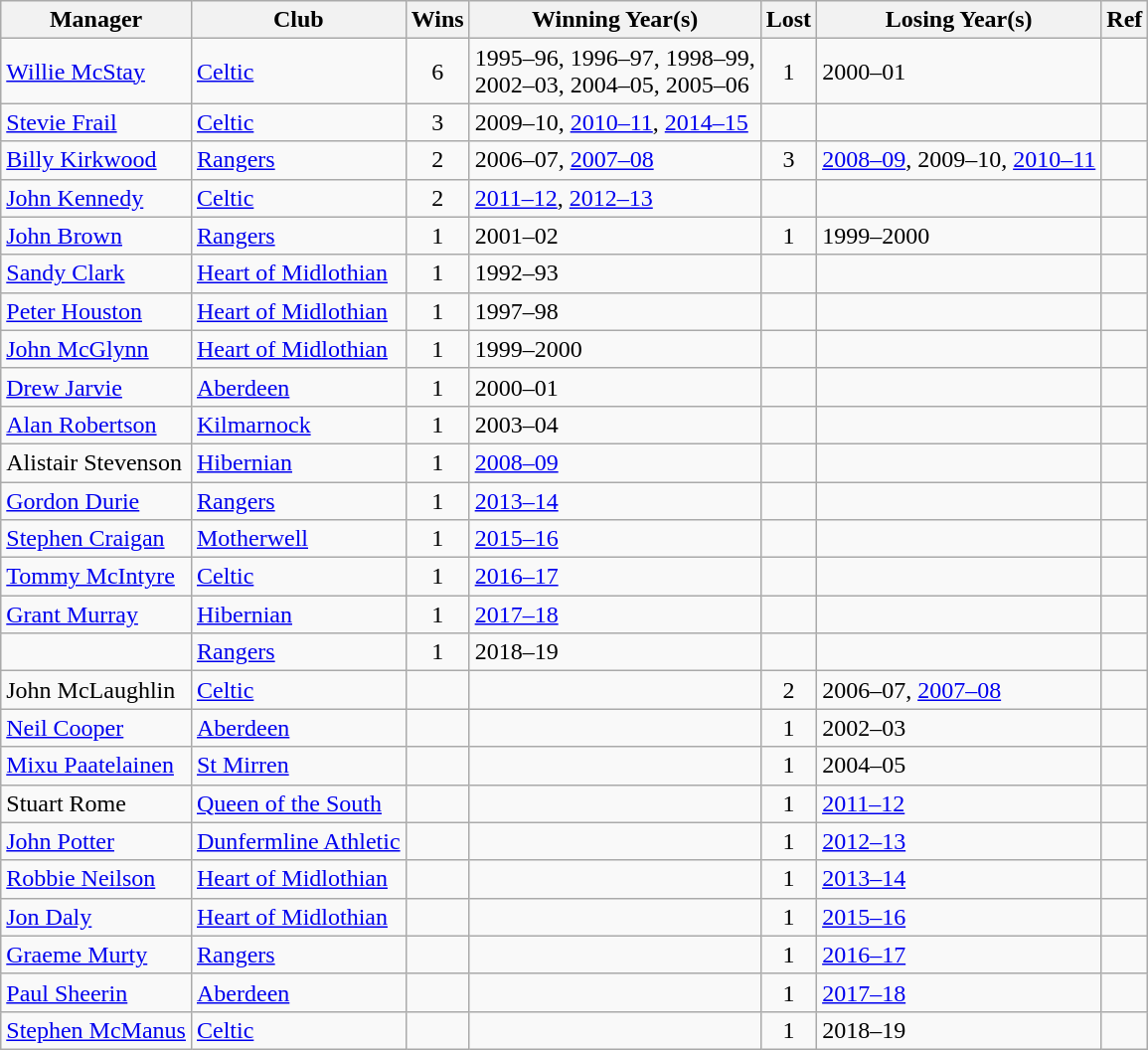<table class="wikitable" style="text-align: left;">
<tr>
<th>Manager</th>
<th>Club</th>
<th>Wins</th>
<th>Winning Year(s)</th>
<th>Lost</th>
<th>Losing Year(s)</th>
<th>Ref</th>
</tr>
<tr>
<td> <a href='#'>Willie McStay</a></td>
<td><a href='#'>Celtic</a></td>
<td align=center>6</td>
<td>1995–96, 1996–97, 1998–99,<br>2002–03, 2004–05, 2005–06</td>
<td align=center>1</td>
<td>2000–01</td>
<td></td>
</tr>
<tr>
<td> <a href='#'>Stevie Frail</a></td>
<td><a href='#'>Celtic</a></td>
<td align=center>3</td>
<td>2009–10, <a href='#'>2010–11</a>, <a href='#'>2014–15</a></td>
<td></td>
<td></td>
<td></td>
</tr>
<tr>
<td> <a href='#'>Billy Kirkwood</a></td>
<td><a href='#'>Rangers</a></td>
<td align=center>2</td>
<td>2006–07, <a href='#'>2007–08</a></td>
<td align=center>3</td>
<td><a href='#'>2008–09</a>, 2009–10, <a href='#'>2010–11</a></td>
<td></td>
</tr>
<tr>
<td> <a href='#'>John Kennedy</a></td>
<td><a href='#'>Celtic</a></td>
<td align=center>2</td>
<td><a href='#'>2011–12</a>, <a href='#'>2012–13</a></td>
<td></td>
<td></td>
<td></td>
</tr>
<tr>
<td> <a href='#'>John Brown</a></td>
<td><a href='#'>Rangers</a></td>
<td align=center>1</td>
<td>2001–02</td>
<td align=center>1</td>
<td>1999–2000</td>
<td></td>
</tr>
<tr>
<td> <a href='#'>Sandy Clark</a></td>
<td><a href='#'>Heart of Midlothian</a></td>
<td align=center>1</td>
<td>1992–93</td>
<td></td>
<td></td>
<td></td>
</tr>
<tr>
<td> <a href='#'>Peter Houston</a></td>
<td><a href='#'>Heart of Midlothian</a></td>
<td align=center>1</td>
<td>1997–98</td>
<td></td>
<td></td>
<td></td>
</tr>
<tr>
<td> <a href='#'>John McGlynn</a></td>
<td><a href='#'>Heart of Midlothian</a></td>
<td align=center>1</td>
<td>1999–2000</td>
<td></td>
<td></td>
<td></td>
</tr>
<tr>
<td> <a href='#'>Drew Jarvie</a></td>
<td><a href='#'>Aberdeen</a></td>
<td align=center>1</td>
<td>2000–01</td>
<td></td>
<td></td>
<td></td>
</tr>
<tr>
<td> <a href='#'>Alan Robertson</a></td>
<td><a href='#'>Kilmarnock</a></td>
<td align=center>1</td>
<td>2003–04</td>
<td></td>
<td></td>
<td></td>
</tr>
<tr>
<td> Alistair Stevenson</td>
<td><a href='#'>Hibernian</a></td>
<td align=center>1</td>
<td><a href='#'>2008–09</a></td>
<td></td>
<td></td>
<td></td>
</tr>
<tr>
<td> <a href='#'>Gordon Durie</a></td>
<td><a href='#'>Rangers</a></td>
<td align=center>1</td>
<td><a href='#'>2013–14</a></td>
<td></td>
<td></td>
<td></td>
</tr>
<tr>
<td> <a href='#'>Stephen Craigan</a></td>
<td><a href='#'>Motherwell</a></td>
<td align=center>1</td>
<td><a href='#'>2015–16</a></td>
<td></td>
<td></td>
<td></td>
</tr>
<tr>
<td> <a href='#'>Tommy McIntyre</a></td>
<td><a href='#'>Celtic</a></td>
<td align=center>1</td>
<td><a href='#'>2016–17</a></td>
<td></td>
<td></td>
<td></td>
</tr>
<tr>
<td> <a href='#'>Grant Murray</a></td>
<td><a href='#'>Hibernian</a></td>
<td align=center>1</td>
<td><a href='#'>2017–18</a></td>
<td></td>
<td></td>
<td></td>
</tr>
<tr>
<td> </td>
<td><a href='#'>Rangers</a></td>
<td align=center>1</td>
<td>2018–19</td>
<td></td>
<td></td>
<td></td>
</tr>
<tr>
<td> John McLaughlin</td>
<td><a href='#'>Celtic</a></td>
<td></td>
<td></td>
<td align=center>2</td>
<td>2006–07, <a href='#'>2007–08</a></td>
<td></td>
</tr>
<tr>
<td> <a href='#'>Neil Cooper</a></td>
<td><a href='#'>Aberdeen</a></td>
<td></td>
<td></td>
<td align=center>1</td>
<td>2002–03</td>
<td></td>
</tr>
<tr>
<td> <a href='#'>Mixu Paatelainen</a></td>
<td><a href='#'>St Mirren</a></td>
<td></td>
<td></td>
<td align=center>1</td>
<td>2004–05</td>
<td></td>
</tr>
<tr>
<td> Stuart Rome</td>
<td><a href='#'>Queen of the South</a></td>
<td></td>
<td></td>
<td align=center>1</td>
<td><a href='#'>2011–12</a></td>
<td></td>
</tr>
<tr>
<td> <a href='#'>John Potter</a></td>
<td><a href='#'>Dunfermline Athletic</a></td>
<td></td>
<td></td>
<td align=center>1</td>
<td><a href='#'>2012–13</a></td>
<td></td>
</tr>
<tr>
<td> <a href='#'>Robbie Neilson</a></td>
<td><a href='#'>Heart of Midlothian</a></td>
<td></td>
<td></td>
<td align=center>1</td>
<td><a href='#'>2013–14</a></td>
<td></td>
</tr>
<tr>
<td> <a href='#'>Jon Daly</a></td>
<td><a href='#'>Heart of Midlothian</a></td>
<td></td>
<td></td>
<td align=center>1</td>
<td><a href='#'>2015–16</a></td>
<td></td>
</tr>
<tr>
<td> <a href='#'>Graeme Murty</a></td>
<td><a href='#'>Rangers</a></td>
<td></td>
<td></td>
<td align=center>1</td>
<td><a href='#'>2016–17</a></td>
<td></td>
</tr>
<tr>
<td> <a href='#'>Paul Sheerin</a></td>
<td><a href='#'>Aberdeen</a></td>
<td></td>
<td></td>
<td align=center>1</td>
<td><a href='#'>2017–18</a></td>
<td></td>
</tr>
<tr>
<td> <a href='#'>Stephen McManus</a></td>
<td><a href='#'>Celtic</a></td>
<td></td>
<td></td>
<td align=center>1</td>
<td>2018–19</td>
<td></td>
</tr>
</table>
